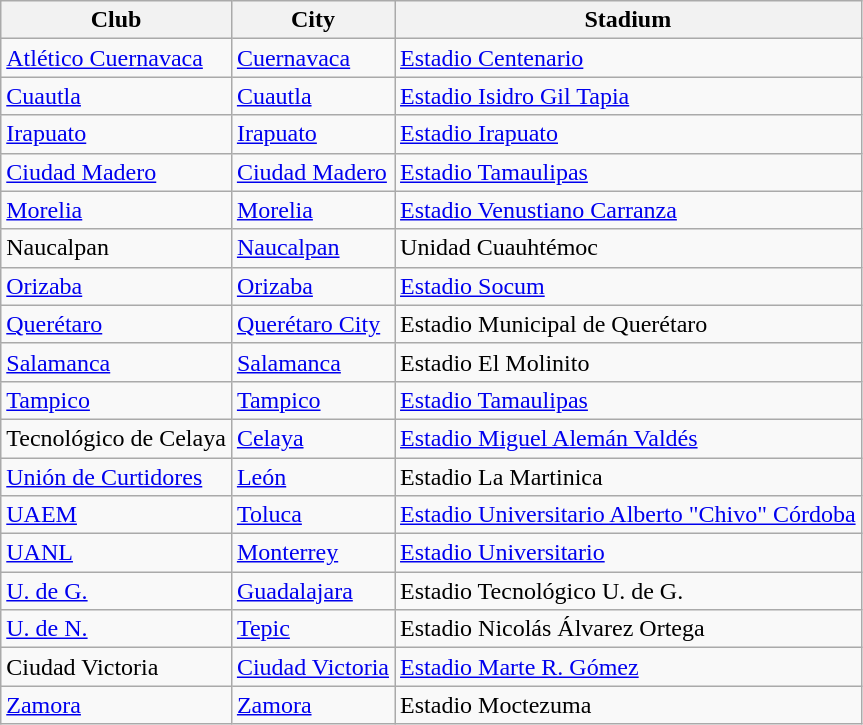<table class="wikitable sortable">
<tr>
<th>Club</th>
<th>City</th>
<th>Stadium</th>
</tr>
<tr>
<td><a href='#'>Atlético Cuernavaca</a></td>
<td><a href='#'>Cuernavaca</a></td>
<td><a href='#'>Estadio Centenario</a></td>
</tr>
<tr>
<td><a href='#'>Cuautla</a></td>
<td><a href='#'>Cuautla</a></td>
<td><a href='#'>Estadio Isidro Gil Tapia</a></td>
</tr>
<tr>
<td><a href='#'>Irapuato</a></td>
<td><a href='#'>Irapuato</a></td>
<td><a href='#'>Estadio Irapuato</a></td>
</tr>
<tr>
<td><a href='#'>Ciudad Madero</a></td>
<td><a href='#'>Ciudad Madero</a></td>
<td><a href='#'>Estadio Tamaulipas</a></td>
</tr>
<tr>
<td><a href='#'>Morelia</a></td>
<td><a href='#'>Morelia</a></td>
<td><a href='#'>Estadio Venustiano Carranza</a></td>
</tr>
<tr>
<td>Naucalpan</td>
<td><a href='#'>Naucalpan</a></td>
<td>Unidad Cuauhtémoc</td>
</tr>
<tr>
<td><a href='#'>Orizaba</a></td>
<td><a href='#'>Orizaba</a></td>
<td><a href='#'>Estadio Socum</a></td>
</tr>
<tr>
<td><a href='#'>Querétaro</a></td>
<td><a href='#'>Querétaro City</a></td>
<td>Estadio Municipal de Querétaro</td>
</tr>
<tr>
<td><a href='#'>Salamanca</a></td>
<td><a href='#'>Salamanca</a></td>
<td>Estadio El Molinito</td>
</tr>
<tr>
<td><a href='#'>Tampico</a></td>
<td><a href='#'>Tampico</a></td>
<td><a href='#'>Estadio Tamaulipas</a></td>
</tr>
<tr>
<td>Tecnológico de Celaya</td>
<td><a href='#'>Celaya</a></td>
<td><a href='#'>Estadio Miguel Alemán Valdés</a></td>
</tr>
<tr>
<td><a href='#'>Unión de Curtidores</a></td>
<td><a href='#'>León</a></td>
<td>Estadio La Martinica</td>
</tr>
<tr>
<td><a href='#'>UAEM</a></td>
<td><a href='#'>Toluca</a></td>
<td><a href='#'>Estadio Universitario Alberto "Chivo" Córdoba</a></td>
</tr>
<tr>
<td><a href='#'>UANL</a></td>
<td><a href='#'>Monterrey</a></td>
<td><a href='#'>Estadio Universitario</a></td>
</tr>
<tr>
<td><a href='#'>U. de G.</a></td>
<td><a href='#'>Guadalajara</a></td>
<td>Estadio Tecnológico U. de G.</td>
</tr>
<tr>
<td><a href='#'>U. de N.</a></td>
<td><a href='#'>Tepic</a></td>
<td>Estadio Nicolás Álvarez Ortega</td>
</tr>
<tr>
<td>Ciudad Victoria</td>
<td><a href='#'>Ciudad Victoria</a></td>
<td><a href='#'>Estadio Marte R. Gómez</a></td>
</tr>
<tr>
<td><a href='#'>Zamora</a></td>
<td><a href='#'>Zamora</a></td>
<td>Estadio Moctezuma</td>
</tr>
</table>
